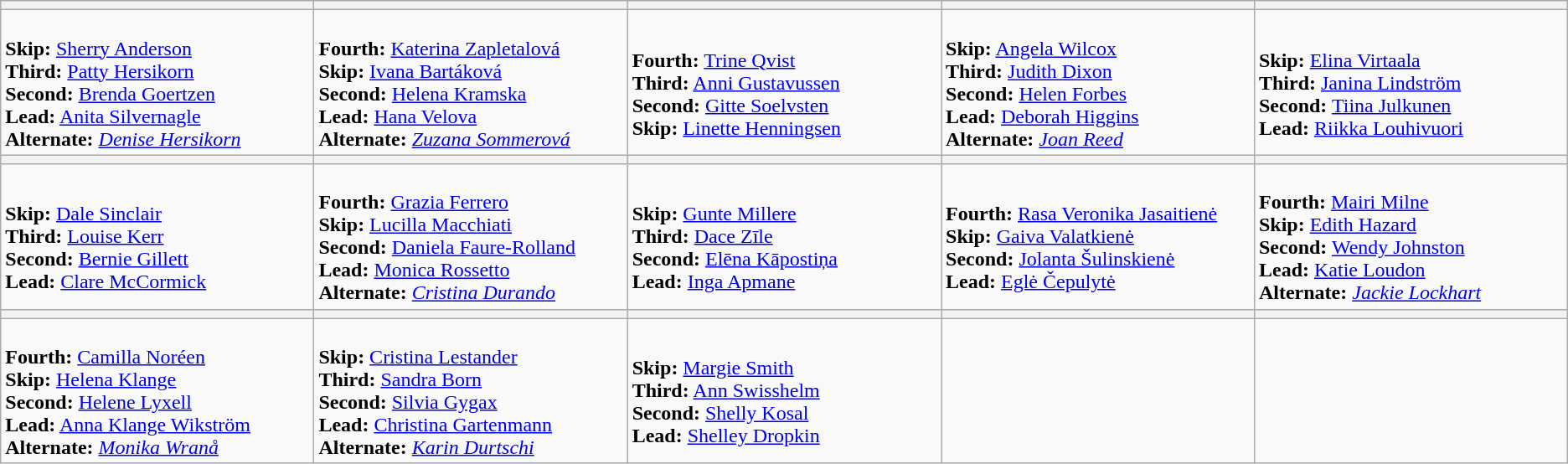<table class=wikitable>
<tr>
<th width=250></th>
<th width=250></th>
<th width=250></th>
<th width=250></th>
<th width=250></th>
</tr>
<tr>
<td><br><strong>Skip:</strong> <a href='#'>Sherry Anderson</a><br>
<strong>Third:</strong> <a href='#'>Patty Hersikorn</a><br>
<strong>Second:</strong> <a href='#'>Brenda Goertzen</a><br>
<strong>Lead:</strong> <a href='#'>Anita Silvernagle</a><br>
<strong>Alternate:</strong> <em><a href='#'>Denise Hersikorn</a></em></td>
<td><br><strong>Fourth:</strong> <a href='#'>Katerina Zapletalová</a><br>
<strong>Skip:</strong> <a href='#'>Ivana Bartáková</a><br>
<strong>Second:</strong> <a href='#'>Helena Kramska</a><br>
<strong>Lead:</strong> <a href='#'>Hana Velova</a><br>
<strong>Alternate:</strong> <em><a href='#'>Zuzana Sommerová</a></em></td>
<td><br><strong>Fourth:</strong> <a href='#'>Trine Qvist</a><br>
<strong>Third:</strong> <a href='#'>Anni Gustavussen</a><br>
<strong>Second:</strong> <a href='#'>Gitte Soelvsten</a><br>
<strong>Skip:</strong> <a href='#'>Linette Henningsen</a></td>
<td><br><strong>Skip:</strong> <a href='#'>Angela Wilcox</a><br>
<strong>Third:</strong> <a href='#'>Judith Dixon</a><br>
<strong>Second:</strong> <a href='#'>Helen Forbes</a><br>
<strong>Lead:</strong> <a href='#'>Deborah Higgins</a><br>
<strong>Alternate:</strong> <em><a href='#'>Joan Reed</a></em></td>
<td><br><strong>Skip:</strong> <a href='#'>Elina Virtaala</a><br>
<strong>Third:</strong> <a href='#'>Janina Lindström</a><br>
<strong>Second:</strong> <a href='#'>Tiina Julkunen</a><br>
<strong>Lead:</strong> <a href='#'>Riikka Louhivuori</a></td>
</tr>
<tr>
<th width=250></th>
<th width=250></th>
<th width=250></th>
<th width=250></th>
<th width=250></th>
</tr>
<tr>
<td><br><strong>Skip:</strong> <a href='#'>Dale Sinclair</a><br>
<strong>Third:</strong> <a href='#'>Louise Kerr</a><br>
<strong>Second:</strong> <a href='#'>Bernie Gillett</a><br>
<strong>Lead:</strong> <a href='#'>Clare McCormick</a></td>
<td><br><strong>Fourth:</strong> <a href='#'>Grazia Ferrero</a><br>
<strong>Skip:</strong> <a href='#'>Lucilla Macchiati</a><br>
<strong>Second:</strong> <a href='#'>Daniela Faure-Rolland</a><br>
<strong>Lead:</strong> <a href='#'>Monica Rossetto</a><br>
<strong>Alternate:</strong> <em><a href='#'>Cristina Durando</a></em></td>
<td><br><strong>Skip:</strong> <a href='#'>Gunte Millere</a><br>
<strong>Third:</strong> <a href='#'>Dace Zīle</a><br>
<strong>Second:</strong> <a href='#'>Elēna Kāpostiņa</a><br>
<strong>Lead:</strong> <a href='#'>Inga Apmane</a></td>
<td><br><strong>Fourth:</strong> <a href='#'>Rasa Veronika Jasaitienė</a><br>
<strong>Skip:</strong> <a href='#'>Gaiva Valatkienė</a><br>
<strong>Second:</strong> <a href='#'>Jolanta Šulinskienė</a><br>
<strong>Lead:</strong> <a href='#'>Eglė Čepulytė</a></td>
<td><br><strong>Fourth:</strong> <a href='#'>Mairi Milne</a><br>
<strong>Skip:</strong> <a href='#'>Edith Hazard</a><br>
<strong>Second:</strong> <a href='#'>Wendy Johnston</a><br>
<strong>Lead:</strong> <a href='#'>Katie Loudon</a><br>
<strong>Alternate:</strong> <em><a href='#'>Jackie Lockhart</a></em></td>
</tr>
<tr>
<th width=250></th>
<th width=250></th>
<th width=250></th>
<th width=250></th>
<th width=250></th>
</tr>
<tr>
<td><br><strong>Fourth:</strong> <a href='#'>Camilla Noréen</a><br>
<strong>Skip:</strong> <a href='#'>Helena Klange</a><br>
<strong>Second:</strong> <a href='#'>Helene Lyxell</a><br>
<strong>Lead:</strong> <a href='#'>Anna Klange Wikström</a><br>
<strong>Alternate:</strong> <em><a href='#'>Monika Wranå</a></em></td>
<td><br><strong>Skip:</strong> <a href='#'>Cristina Lestander</a><br>
<strong>Third:</strong> <a href='#'>Sandra Born</a><br>
<strong>Second:</strong> <a href='#'>Silvia Gygax</a><br>
<strong>Lead:</strong> <a href='#'>Christina Gartenmann</a><br>
<strong>Alternate:</strong> <em><a href='#'>Karin Durtschi</a></em></td>
<td><br><strong>Skip:</strong> <a href='#'>Margie Smith</a><br>
<strong>Third:</strong> <a href='#'>Ann Swisshelm</a><br>
<strong>Second:</strong> <a href='#'>Shelly Kosal</a><br>
<strong>Lead:</strong> <a href='#'>Shelley Dropkin</a></td>
<td></td>
<td></td>
</tr>
</table>
